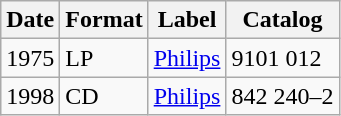<table class="wikitable">
<tr>
<th>Date</th>
<th>Format</th>
<th>Label</th>
<th>Catalog<br></th>
</tr>
<tr>
<td>1975</td>
<td>LP</td>
<td><a href='#'>Philips</a></td>
<td>9101 012</td>
</tr>
<tr>
<td>1998</td>
<td>CD</td>
<td><a href='#'>Philips</a></td>
<td>842 240–2</td>
</tr>
</table>
